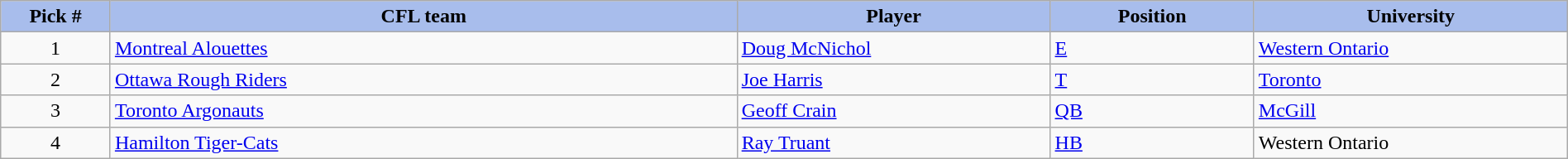<table class="wikitable" style="width: 100%">
<tr>
<th style="background:#A8BDEC;" width=7%>Pick #</th>
<th width=40% style="background:#A8BDEC;">CFL team</th>
<th width=20% style="background:#A8BDEC;">Player</th>
<th width=13% style="background:#A8BDEC;">Position</th>
<th width=20% style="background:#A8BDEC;">University</th>
</tr>
<tr>
<td align=center>1</td>
<td><a href='#'>Montreal Alouettes</a></td>
<td><a href='#'>Doug McNichol</a></td>
<td><a href='#'>E</a></td>
<td><a href='#'>Western Ontario</a></td>
</tr>
<tr>
<td align=center>2</td>
<td><a href='#'>Ottawa Rough Riders</a></td>
<td><a href='#'>Joe Harris</a></td>
<td><a href='#'>T</a></td>
<td><a href='#'>Toronto</a></td>
</tr>
<tr>
<td align=center>3</td>
<td><a href='#'>Toronto Argonauts</a></td>
<td><a href='#'>Geoff Crain</a></td>
<td><a href='#'>QB</a></td>
<td><a href='#'>McGill</a></td>
</tr>
<tr>
<td align=center>4</td>
<td><a href='#'>Hamilton Tiger-Cats</a></td>
<td><a href='#'>Ray Truant</a></td>
<td><a href='#'>HB</a></td>
<td>Western Ontario</td>
</tr>
</table>
